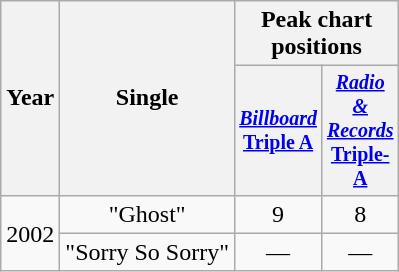<table class="wikitable" style="text-align:center;">
<tr>
<th rowspan="2">Year</th>
<th rowspan="2">Single</th>
<th colspan="2">Peak chart positions</th>
</tr>
<tr style="font-size:smaller;">
<th width="45"><a href='#'><em>Billboard</em> Triple A</a></th>
<th width="45"><a href='#'><em>Radio & Records</em> Triple-A</a></th>
</tr>
<tr>
<td rowspan="2">2002</td>
<td>"Ghost"</td>
<td>9</td>
<td>8</td>
</tr>
<tr>
<td>"Sorry So Sorry"</td>
<td>—</td>
<td>—</td>
</tr>
</table>
